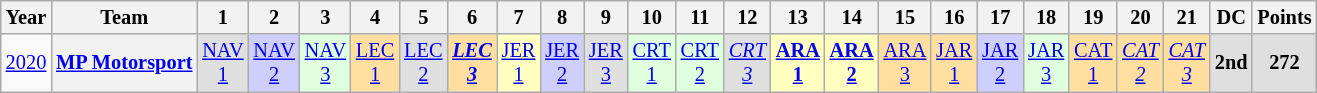<table class="wikitable" style="text-align:center; font-size:85%;">
<tr>
<th>Year</th>
<th>Team</th>
<th>1</th>
<th>2</th>
<th>3</th>
<th>4</th>
<th>5</th>
<th>6</th>
<th>7</th>
<th>8</th>
<th>9</th>
<th>10</th>
<th>11</th>
<th>12</th>
<th>13</th>
<th>14</th>
<th>15</th>
<th>16</th>
<th>17</th>
<th>18</th>
<th>19</th>
<th>20</th>
<th>21</th>
<th>DC</th>
<th>Points</th>
</tr>
<tr>
<td><a href='#'>2020</a></td>
<th nowrap><a href='#'>MP Motorsport</a></th>
<td style="background:#DFDFDF;"><a href='#'>NAV<br>1</a><br></td>
<td style="background:#CFCFFF;"><a href='#'>NAV<br>2</a><br></td>
<td style="background:#DFFFDF;"><a href='#'>NAV<br>3</a><br></td>
<td style="background:#FFDF9F;"><a href='#'>LEC<br>1</a><br></td>
<td style="background:#DFDFDF;"><a href='#'>LEC<br>2</a><br></td>
<td style="background:#FFDF9F;"><strong><em><a href='#'>LEC<br>3</a></em></strong><br></td>
<td style="background:#FFFFBF;"><a href='#'>JER<br>1</a><br></td>
<td style="background:#CFCFFF;"><a href='#'>JER<br>2</a><br></td>
<td style="background:#DFDFDF;"><a href='#'>JER<br>3</a><br></td>
<td style="background:#DFFFDF;"><a href='#'>CRT<br>1</a><br></td>
<td style="background:#DFFFDF;"><a href='#'>CRT<br>2</a><br></td>
<td style="background:#DFDFDF;"><em><a href='#'>CRT<br>3</a></em><br></td>
<td style="background:#FFFFBF;"><strong><a href='#'>ARA<br>1</a></strong><br></td>
<td style="background:#FFFFBF;"><strong><a href='#'>ARA<br>2</a></strong><br></td>
<td style="background:#FFDF9F;"><a href='#'>ARA<br>3</a><br></td>
<td style="background:#FFDF9F;"><a href='#'>JAR<br>1</a><br></td>
<td style="background:#CFCFFF;"><a href='#'>JAR<br>2</a><br></td>
<td style="background:#DFFFDF;"><a href='#'>JAR<br>3</a><br></td>
<td style="background:#FFDF9F;"><a href='#'>CAT<br>1</a><br></td>
<td style="background:#FFDF9F;"><em><a href='#'>CAT<br>2</a></em><br></td>
<td style="background:#FFDF9F;"><em><a href='#'>CAT<br>3</a></em><br></td>
<th style="background:#DFDFDF;">2nd</th>
<th style="background:#DFDFDF;">272</th>
</tr>
</table>
